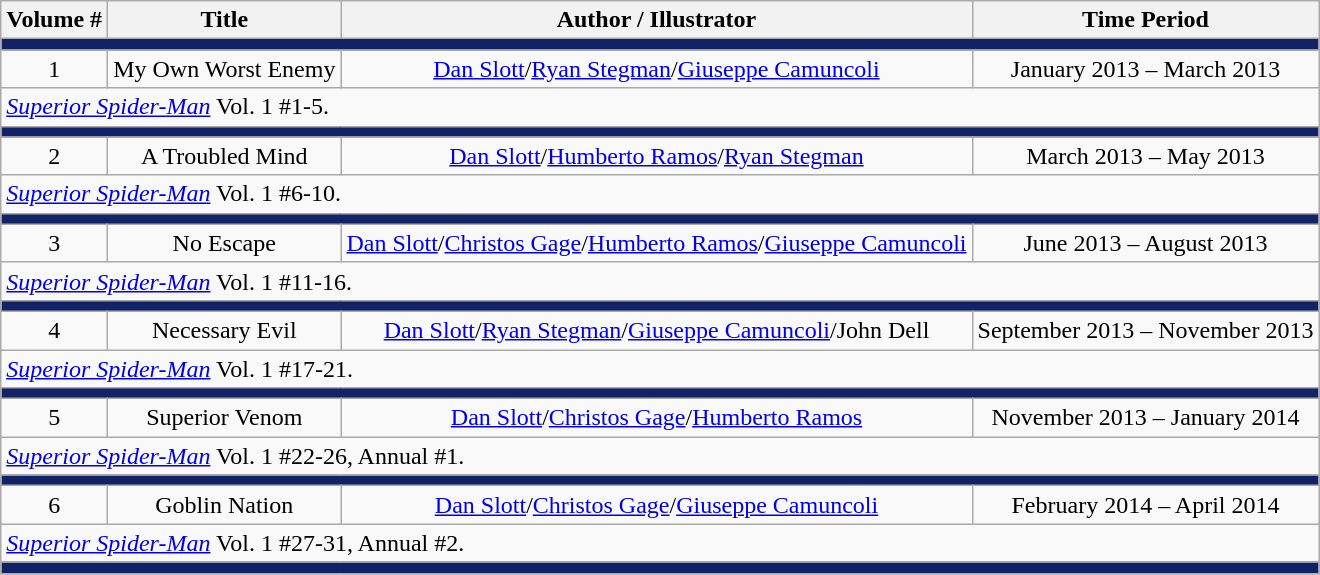<table class="wikitable">
<tr>
<th>Volume #</th>
<th>Title</th>
<th>Author / Illustrator</th>
<th>Time Period</th>
</tr>
<tr>
<td colspan="6" bgcolor="#112266"></td>
</tr>
<tr>
<td align="center">1</td>
<td align="center">My Own Worst Enemy</td>
<td align="center"><a href='#'>Dan Slott</a>/<a href='#'>Ryan Stegman</a>/<a href='#'>Giuseppe Camuncoli</a></td>
<td align="center">January 2013 – March 2013</td>
</tr>
<tr>
<td colspan="6"><em><a href='#'>Superior Spider-Man</a></em> Vol. 1 #1-5.</td>
</tr>
<tr>
<td colspan="6" bgcolor="#112266"></td>
</tr>
<tr>
<td align="center">2</td>
<td align="center">A Troubled Mind</td>
<td align="center"><a href='#'>Dan Slott</a>/<a href='#'>Humberto Ramos</a>/<a href='#'>Ryan Stegman</a></td>
<td align="center">March 2013 – May 2013</td>
</tr>
<tr>
<td colspan="6"><em><a href='#'>Superior Spider-Man</a></em> Vol. 1 #6-10.</td>
</tr>
<tr>
<td colspan="6" bgcolor="#112266"></td>
</tr>
<tr>
<td align="center">3</td>
<td align="center">No Escape</td>
<td align="center"><a href='#'>Dan Slott</a>/<a href='#'>Christos Gage</a>/<a href='#'>Humberto Ramos</a>/<a href='#'>Giuseppe Camuncoli</a></td>
<td align="center">June 2013 – August 2013</td>
</tr>
<tr>
<td colspan="6"><em><a href='#'>Superior Spider-Man</a></em> Vol. 1 #11-16.</td>
</tr>
<tr>
<td colspan="6" bgcolor="#112266"></td>
</tr>
<tr>
<td align="center">4</td>
<td align="center">Necessary Evil</td>
<td align="center"><a href='#'>Dan Slott</a>/<a href='#'>Ryan Stegman</a>/<a href='#'>Giuseppe Camuncoli</a>/John Dell</td>
<td align="center">September 2013 – November 2013</td>
</tr>
<tr>
<td colspan="6"><em><a href='#'>Superior Spider-Man</a></em> Vol. 1 #17-21.</td>
</tr>
<tr>
<td colspan="6" bgcolor="#112266"></td>
</tr>
<tr>
<td align="center">5</td>
<td align="center">Superior Venom</td>
<td align="center"><a href='#'>Dan Slott</a>/<a href='#'>Christos Gage</a>/<a href='#'>Humberto Ramos</a></td>
<td align="center">November 2013 – January 2014</td>
</tr>
<tr>
<td colspan="6"><em><a href='#'>Superior Spider-Man</a></em> Vol. 1 #22-26, Annual #1.</td>
</tr>
<tr>
<td colspan="6" bgcolor="#112266"></td>
</tr>
<tr>
<td align="center">6</td>
<td align="center">Goblin Nation</td>
<td align="center"><a href='#'>Dan Slott</a>/<a href='#'>Christos Gage</a>/<a href='#'>Giuseppe Camuncoli</a></td>
<td align="center">February 2014 – April 2014</td>
</tr>
<tr>
<td colspan="6"><em><a href='#'>Superior Spider-Man</a></em> Vol. 1 #27-31, Annual #2.</td>
</tr>
<tr>
<td colspan="6" bgcolor="#112266"></td>
</tr>
<tr>
</tr>
</table>
